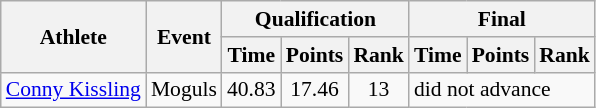<table class="wikitable" style="font-size:90%">
<tr>
<th rowspan="2">Athlete</th>
<th rowspan="2">Event</th>
<th colspan="3">Qualification</th>
<th colspan="3">Final</th>
</tr>
<tr>
<th>Time</th>
<th>Points</th>
<th>Rank</th>
<th>Time</th>
<th>Points</th>
<th>Rank</th>
</tr>
<tr>
<td><a href='#'>Conny Kissling</a></td>
<td>Moguls</td>
<td align="center">40.83</td>
<td align="center">17.46</td>
<td align="center">13</td>
<td colspan="3">did not advance</td>
</tr>
</table>
